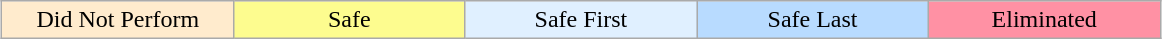<table class="wikitable" style="margin:1em auto; text-align:center;">
<tr>
<td style="background:#ffebcd; width:15%;">Did Not Perform</td>
<td bgcolor="#FDFC8F" width="15%">Safe</td>
<td bgcolor="E0F0FF" width="15%">Safe First</td>
<td bgcolor="B8DBFF" width="15%">Safe Last</td>
<td bgcolor="#FF91A4" width="15%">Eliminated</td>
</tr>
</table>
